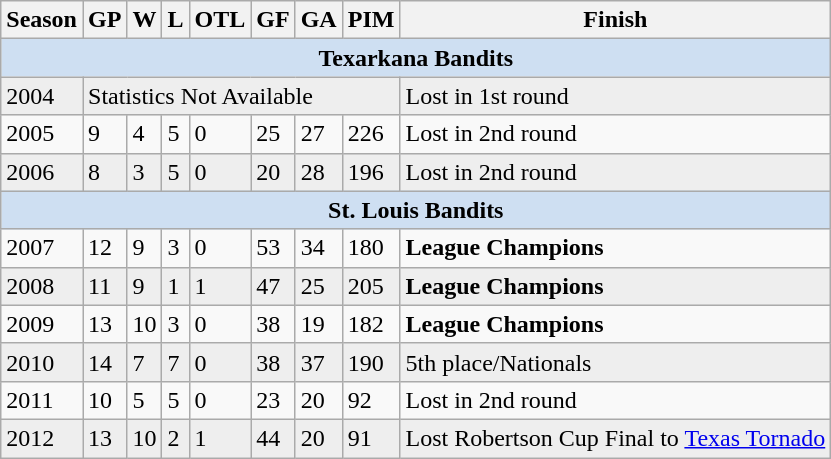<table class="wikitable">
<tr align="center">
<th>Season</th>
<th>GP</th>
<th>W</th>
<th>L</th>
<th>OTL</th>
<th>GF</th>
<th>GA</th>
<th>PIM</th>
<th>Finish</th>
</tr>
<tr>
<td colspan=20 style="text-align:center; background:#cedff2;"><strong>Texarkana Bandits</strong></td>
</tr>
<tr bgcolor="#eeeeee">
<td>2004</td>
<td colspan="7">Statistics Not Available</td>
<td>Lost in 1st round</td>
</tr>
<tr>
<td>2005</td>
<td>9</td>
<td>4</td>
<td>5</td>
<td>0</td>
<td>25</td>
<td>27</td>
<td>226</td>
<td>Lost in 2nd round</td>
</tr>
<tr bgcolor="#eeeeee">
<td>2006</td>
<td>8</td>
<td>3</td>
<td>5</td>
<td>0</td>
<td>20</td>
<td>28</td>
<td>196</td>
<td>Lost in 2nd round</td>
</tr>
<tr>
<td colspan=20 style="text-align:center; background:#cedff2;"><strong>St. Louis Bandits</strong></td>
</tr>
<tr>
<td>2007</td>
<td>12</td>
<td>9</td>
<td>3</td>
<td>0</td>
<td>53</td>
<td>34</td>
<td>180</td>
<td><strong>League Champions</strong></td>
</tr>
<tr bgcolor="#eeeeee">
<td>2008</td>
<td>11</td>
<td>9</td>
<td>1</td>
<td>1</td>
<td>47</td>
<td>25</td>
<td>205</td>
<td><strong>League Champions</strong></td>
</tr>
<tr>
<td>2009</td>
<td>13</td>
<td>10</td>
<td>3</td>
<td>0</td>
<td>38</td>
<td>19</td>
<td>182</td>
<td><strong>League Champions</strong></td>
</tr>
<tr bgcolor="#eeeeee">
<td>2010</td>
<td>14</td>
<td>7</td>
<td>7</td>
<td>0</td>
<td>38</td>
<td>37</td>
<td>190</td>
<td>5th place/Nationals</td>
</tr>
<tr>
<td>2011</td>
<td>10</td>
<td>5</td>
<td>5</td>
<td>0</td>
<td>23</td>
<td>20</td>
<td>92</td>
<td>Lost in 2nd round</td>
</tr>
<tr bgcolor="#eeeeee">
<td>2012</td>
<td>13</td>
<td>10</td>
<td>2</td>
<td>1</td>
<td>44</td>
<td>20</td>
<td>91</td>
<td>Lost Robertson Cup Final to <a href='#'>Texas Tornado</a></td>
</tr>
</table>
